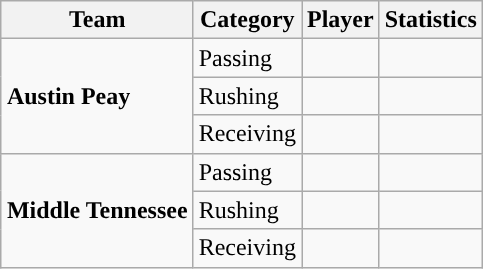<table class="wikitable" style="float: right;">
<tr>
<th>Team</th>
<th>Category</th>
<th>Player</th>
<th>Statistics</th>
</tr>
<tr>
<td rowspan=3><strong>Austin Peay</strong></td>
<td>Passing</td>
<td></td>
<td></td>
</tr>
<tr>
<td>Rushing</td>
<td></td>
<td></td>
</tr>
<tr>
<td>Receiving</td>
<td></td>
<td></td>
</tr>
<tr>
<td rowspan=3><strong>Middle Tennessee</strong></td>
<td>Passing</td>
<td></td>
<td></td>
</tr>
<tr>
<td>Rushing</td>
<td></td>
<td></td>
</tr>
<tr>
<td>Receiving</td>
<td></td>
<td></td>
</tr>
</table>
